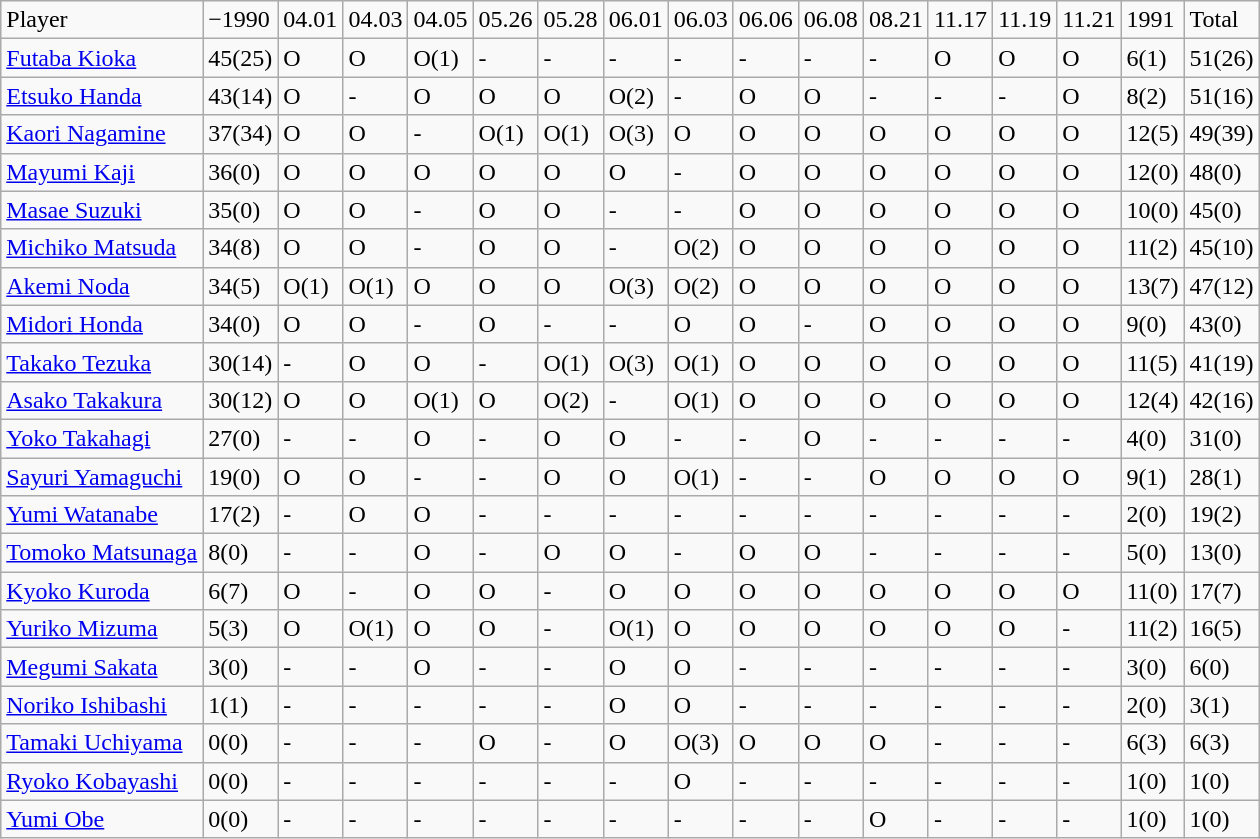<table class="wikitable" style="text-align:left;">
<tr>
<td>Player</td>
<td>−1990</td>
<td>04.01</td>
<td>04.03</td>
<td>04.05</td>
<td>05.26</td>
<td>05.28</td>
<td>06.01</td>
<td>06.03</td>
<td>06.06</td>
<td>06.08</td>
<td>08.21</td>
<td>11.17</td>
<td>11.19</td>
<td>11.21</td>
<td>1991</td>
<td>Total</td>
</tr>
<tr>
<td><a href='#'>Futaba Kioka</a></td>
<td>45(25)</td>
<td>O</td>
<td>O</td>
<td>O(1)</td>
<td>-</td>
<td>-</td>
<td>-</td>
<td>-</td>
<td>-</td>
<td>-</td>
<td>-</td>
<td>O</td>
<td>O</td>
<td>O</td>
<td>6(1)</td>
<td>51(26)</td>
</tr>
<tr>
<td><a href='#'>Etsuko Handa</a></td>
<td>43(14)</td>
<td>O</td>
<td>-</td>
<td>O</td>
<td>O</td>
<td>O</td>
<td>O(2)</td>
<td>-</td>
<td>O</td>
<td>O</td>
<td>-</td>
<td>-</td>
<td>-</td>
<td>O</td>
<td>8(2)</td>
<td>51(16)</td>
</tr>
<tr>
<td><a href='#'>Kaori Nagamine</a></td>
<td>37(34)</td>
<td>O</td>
<td>O</td>
<td>-</td>
<td>O(1)</td>
<td>O(1)</td>
<td>O(3)</td>
<td>O</td>
<td>O</td>
<td>O</td>
<td>O</td>
<td>O</td>
<td>O</td>
<td>O</td>
<td>12(5)</td>
<td>49(39)</td>
</tr>
<tr>
<td><a href='#'>Mayumi Kaji</a></td>
<td>36(0)</td>
<td>O</td>
<td>O</td>
<td>O</td>
<td>O</td>
<td>O</td>
<td>O</td>
<td>-</td>
<td>O</td>
<td>O</td>
<td>O</td>
<td>O</td>
<td>O</td>
<td>O</td>
<td>12(0)</td>
<td>48(0)</td>
</tr>
<tr>
<td><a href='#'>Masae Suzuki</a></td>
<td>35(0)</td>
<td>O</td>
<td>O</td>
<td>-</td>
<td>O</td>
<td>O</td>
<td>-</td>
<td>-</td>
<td>O</td>
<td>O</td>
<td>O</td>
<td>O</td>
<td>O</td>
<td>O</td>
<td>10(0)</td>
<td>45(0)</td>
</tr>
<tr>
<td><a href='#'>Michiko Matsuda</a></td>
<td>34(8)</td>
<td>O</td>
<td>O</td>
<td>-</td>
<td>O</td>
<td>O</td>
<td>-</td>
<td>O(2)</td>
<td>O</td>
<td>O</td>
<td>O</td>
<td>O</td>
<td>O</td>
<td>O</td>
<td>11(2)</td>
<td>45(10)</td>
</tr>
<tr>
<td><a href='#'>Akemi Noda</a></td>
<td>34(5)</td>
<td>O(1)</td>
<td>O(1)</td>
<td>O</td>
<td>O</td>
<td>O</td>
<td>O(3)</td>
<td>O(2)</td>
<td>O</td>
<td>O</td>
<td>O</td>
<td>O</td>
<td>O</td>
<td>O</td>
<td>13(7)</td>
<td>47(12)</td>
</tr>
<tr>
<td><a href='#'>Midori Honda</a></td>
<td>34(0)</td>
<td>O</td>
<td>O</td>
<td>-</td>
<td>O</td>
<td>-</td>
<td>-</td>
<td>O</td>
<td>O</td>
<td>-</td>
<td>O</td>
<td>O</td>
<td>O</td>
<td>O</td>
<td>9(0)</td>
<td>43(0)</td>
</tr>
<tr>
<td><a href='#'>Takako Tezuka</a></td>
<td>30(14)</td>
<td>-</td>
<td>O</td>
<td>O</td>
<td>-</td>
<td>O(1)</td>
<td>O(3)</td>
<td>O(1)</td>
<td>O</td>
<td>O</td>
<td>O</td>
<td>O</td>
<td>O</td>
<td>O</td>
<td>11(5)</td>
<td>41(19)</td>
</tr>
<tr>
<td><a href='#'>Asako Takakura</a></td>
<td>30(12)</td>
<td>O</td>
<td>O</td>
<td>O(1)</td>
<td>O</td>
<td>O(2)</td>
<td>-</td>
<td>O(1)</td>
<td>O</td>
<td>O</td>
<td>O</td>
<td>O</td>
<td>O</td>
<td>O</td>
<td>12(4)</td>
<td>42(16)</td>
</tr>
<tr>
<td><a href='#'>Yoko Takahagi</a></td>
<td>27(0)</td>
<td>-</td>
<td>-</td>
<td>O</td>
<td>-</td>
<td>O</td>
<td>O</td>
<td>-</td>
<td>-</td>
<td>O</td>
<td>-</td>
<td>-</td>
<td>-</td>
<td>-</td>
<td>4(0)</td>
<td>31(0)</td>
</tr>
<tr>
<td><a href='#'>Sayuri Yamaguchi</a></td>
<td>19(0)</td>
<td>O</td>
<td>O</td>
<td>-</td>
<td>-</td>
<td>O</td>
<td>O</td>
<td>O(1)</td>
<td>-</td>
<td>-</td>
<td>O</td>
<td>O</td>
<td>O</td>
<td>O</td>
<td>9(1)</td>
<td>28(1)</td>
</tr>
<tr>
<td><a href='#'>Yumi Watanabe</a></td>
<td>17(2)</td>
<td>-</td>
<td>O</td>
<td>O</td>
<td>-</td>
<td>-</td>
<td>-</td>
<td>-</td>
<td>-</td>
<td>-</td>
<td>-</td>
<td>-</td>
<td>-</td>
<td>-</td>
<td>2(0)</td>
<td>19(2)</td>
</tr>
<tr>
<td><a href='#'>Tomoko Matsunaga</a></td>
<td>8(0)</td>
<td>-</td>
<td>-</td>
<td>O</td>
<td>-</td>
<td>O</td>
<td>O</td>
<td>-</td>
<td>O</td>
<td>O</td>
<td>-</td>
<td>-</td>
<td>-</td>
<td>-</td>
<td>5(0)</td>
<td>13(0)</td>
</tr>
<tr>
<td><a href='#'>Kyoko Kuroda</a></td>
<td>6(7)</td>
<td>O</td>
<td>-</td>
<td>O</td>
<td>O</td>
<td>-</td>
<td>O</td>
<td>O</td>
<td>O</td>
<td>O</td>
<td>O</td>
<td>O</td>
<td>O</td>
<td>O</td>
<td>11(0)</td>
<td>17(7)</td>
</tr>
<tr>
<td><a href='#'>Yuriko Mizuma</a></td>
<td>5(3)</td>
<td>O</td>
<td>O(1)</td>
<td>O</td>
<td>O</td>
<td>-</td>
<td>O(1)</td>
<td>O</td>
<td>O</td>
<td>O</td>
<td>O</td>
<td>O</td>
<td>O</td>
<td>-</td>
<td>11(2)</td>
<td>16(5)</td>
</tr>
<tr>
<td><a href='#'>Megumi Sakata</a></td>
<td>3(0)</td>
<td>-</td>
<td>-</td>
<td>O</td>
<td>-</td>
<td>-</td>
<td>O</td>
<td>O</td>
<td>-</td>
<td>-</td>
<td>-</td>
<td>-</td>
<td>-</td>
<td>-</td>
<td>3(0)</td>
<td>6(0)</td>
</tr>
<tr>
<td><a href='#'>Noriko Ishibashi</a></td>
<td>1(1)</td>
<td>-</td>
<td>-</td>
<td>-</td>
<td>-</td>
<td>-</td>
<td>O</td>
<td>O</td>
<td>-</td>
<td>-</td>
<td>-</td>
<td>-</td>
<td>-</td>
<td>-</td>
<td>2(0)</td>
<td>3(1)</td>
</tr>
<tr>
<td><a href='#'>Tamaki Uchiyama</a></td>
<td>0(0)</td>
<td>-</td>
<td>-</td>
<td>-</td>
<td>O</td>
<td>-</td>
<td>O</td>
<td>O(3)</td>
<td>O</td>
<td>O</td>
<td>O</td>
<td>-</td>
<td>-</td>
<td>-</td>
<td>6(3)</td>
<td>6(3)</td>
</tr>
<tr>
<td><a href='#'>Ryoko Kobayashi</a></td>
<td>0(0)</td>
<td>-</td>
<td>-</td>
<td>-</td>
<td>-</td>
<td>-</td>
<td>-</td>
<td>O</td>
<td>-</td>
<td>-</td>
<td>-</td>
<td>-</td>
<td>-</td>
<td>-</td>
<td>1(0)</td>
<td>1(0)</td>
</tr>
<tr>
<td><a href='#'>Yumi Obe</a></td>
<td>0(0)</td>
<td>-</td>
<td>-</td>
<td>-</td>
<td>-</td>
<td>-</td>
<td>-</td>
<td>-</td>
<td>-</td>
<td>-</td>
<td>O</td>
<td>-</td>
<td>-</td>
<td>-</td>
<td>1(0)</td>
<td>1(0)</td>
</tr>
</table>
